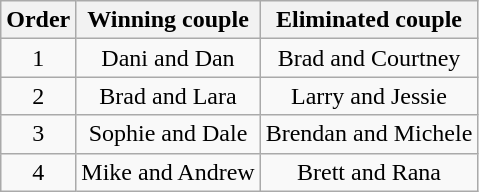<table class="wikitable" style="text-align:center">
<tr>
<th>Order</th>
<th>Winning couple</th>
<th>Eliminated couple</th>
</tr>
<tr>
<td>1</td>
<td>Dani and Dan</td>
<td>Brad and Courtney</td>
</tr>
<tr>
<td>2</td>
<td>Brad and Lara</td>
<td>Larry and Jessie</td>
</tr>
<tr>
<td>3</td>
<td>Sophie and Dale</td>
<td>Brendan and Michele</td>
</tr>
<tr>
<td>4</td>
<td>Mike and Andrew</td>
<td>Brett and Rana</td>
</tr>
</table>
